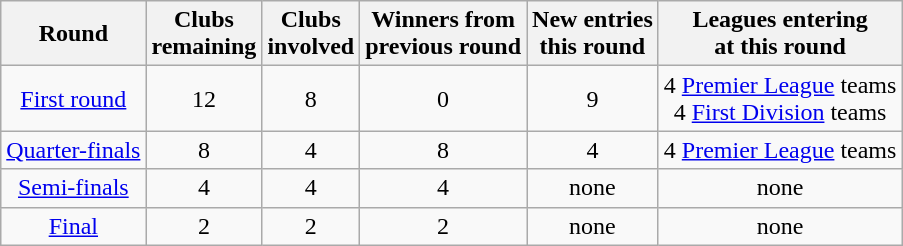<table class="wikitable" style="text-align:center">
<tr>
<th>Round</th>
<th>Clubs<br>remaining</th>
<th>Clubs<br>involved</th>
<th>Winners from<br>previous round</th>
<th>New entries<br>this round</th>
<th>Leagues entering<br>at this round</th>
</tr>
<tr>
<td><a href='#'>First round</a></td>
<td>12</td>
<td>8</td>
<td>0</td>
<td>9</td>
<td>4 <a href='#'>Premier League</a> teams <br> 4 <a href='#'>First Division</a> teams</td>
</tr>
<tr>
<td><a href='#'>Quarter-finals</a></td>
<td>8</td>
<td>4</td>
<td>8</td>
<td>4</td>
<td>4 <a href='#'>Premier League</a> teams</td>
</tr>
<tr>
<td><a href='#'>Semi-finals</a></td>
<td>4</td>
<td>4</td>
<td>4</td>
<td>none</td>
<td>none</td>
</tr>
<tr>
<td><a href='#'>Final</a></td>
<td>2</td>
<td>2</td>
<td>2</td>
<td>none</td>
<td>none</td>
</tr>
</table>
